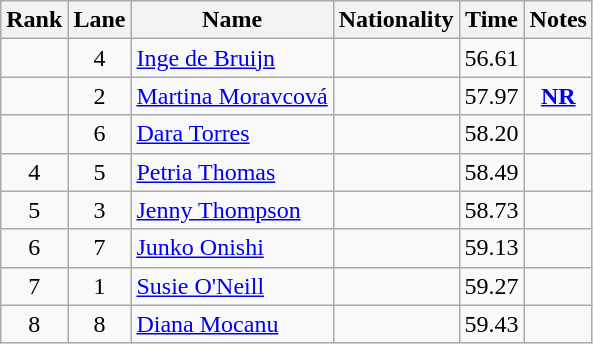<table class="wikitable sortable" style="text-align:center">
<tr>
<th>Rank</th>
<th>Lane</th>
<th>Name</th>
<th>Nationality</th>
<th>Time</th>
<th>Notes</th>
</tr>
<tr>
<td></td>
<td>4</td>
<td align=left><a href='#'>Inge de Bruijn</a></td>
<td align=left></td>
<td>56.61</td>
<td></td>
</tr>
<tr>
<td></td>
<td>2</td>
<td align=left><a href='#'>Martina Moravcová</a></td>
<td align=left></td>
<td>57.97</td>
<td><strong><a href='#'>NR</a></strong></td>
</tr>
<tr>
<td></td>
<td>6</td>
<td align=left><a href='#'>Dara Torres</a></td>
<td align=left></td>
<td>58.20</td>
<td></td>
</tr>
<tr>
<td>4</td>
<td>5</td>
<td align=left><a href='#'>Petria Thomas</a></td>
<td align=left></td>
<td>58.49</td>
<td></td>
</tr>
<tr>
<td>5</td>
<td>3</td>
<td align=left><a href='#'>Jenny Thompson</a></td>
<td align=left></td>
<td>58.73</td>
<td></td>
</tr>
<tr>
<td>6</td>
<td>7</td>
<td align=left><a href='#'>Junko Onishi</a></td>
<td align=left></td>
<td>59.13</td>
<td></td>
</tr>
<tr>
<td>7</td>
<td>1</td>
<td align=left><a href='#'>Susie O'Neill</a></td>
<td align=left></td>
<td>59.27</td>
<td></td>
</tr>
<tr>
<td>8</td>
<td>8</td>
<td align=left><a href='#'>Diana Mocanu</a></td>
<td align=left></td>
<td>59.43</td>
<td></td>
</tr>
</table>
